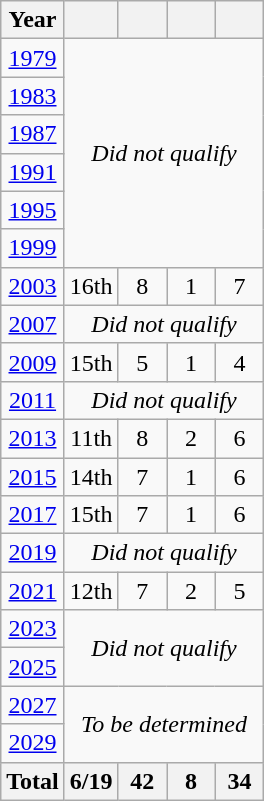<table class="wikitable" style="text-align:center">
<tr>
<th>Year</th>
<th></th>
<th width=25></th>
<th width=25></th>
<th width=25></th>
</tr>
<tr>
<td> <a href='#'>1979</a></td>
<td rowspan=6 colspan=4><em>Did not qualify</em></td>
</tr>
<tr>
<td> <a href='#'>1983</a></td>
</tr>
<tr>
<td> <a href='#'>1987</a></td>
</tr>
<tr>
<td> <a href='#'>1991</a></td>
</tr>
<tr>
<td> <a href='#'>1995</a></td>
</tr>
<tr>
<td> <a href='#'>1999</a></td>
</tr>
<tr>
<td> <a href='#'>2003</a></td>
<td>16th</td>
<td>8</td>
<td>1</td>
<td>7</td>
</tr>
<tr>
<td> <a href='#'>2007</a></td>
<td colspan=4><em>Did not qualify</em></td>
</tr>
<tr>
<td> <a href='#'>2009</a></td>
<td>15th</td>
<td>5</td>
<td>1</td>
<td>4</td>
</tr>
<tr>
<td> <a href='#'>2011</a></td>
<td colspan=4><em>Did not qualify</em></td>
</tr>
<tr>
<td> <a href='#'>2013</a></td>
<td>11th</td>
<td>8</td>
<td>2</td>
<td>6</td>
</tr>
<tr>
<td> <a href='#'>2015</a></td>
<td>14th</td>
<td>7</td>
<td>1</td>
<td>6</td>
</tr>
<tr>
<td> <a href='#'>2017</a></td>
<td>15th</td>
<td>7</td>
<td>1</td>
<td>6</td>
</tr>
<tr>
<td> <a href='#'>2019</a></td>
<td colspan=4><em>Did not qualify</em></td>
</tr>
<tr>
<td> <a href='#'>2021</a></td>
<td>12th</td>
<td>7</td>
<td>2</td>
<td>5</td>
</tr>
<tr>
<td> <a href='#'>2023</a></td>
<td rowspan=2 colspan=4><em>Did not qualify</em></td>
</tr>
<tr>
<td> <a href='#'>2025</a></td>
</tr>
<tr>
<td> <a href='#'>2027</a></td>
<td rowspan=2 colspan=4><em>To be determined</em></td>
</tr>
<tr>
<td> <a href='#'>2029</a></td>
</tr>
<tr>
<th>Total</th>
<th>6/19</th>
<th>42</th>
<th>8</th>
<th>34</th>
</tr>
</table>
